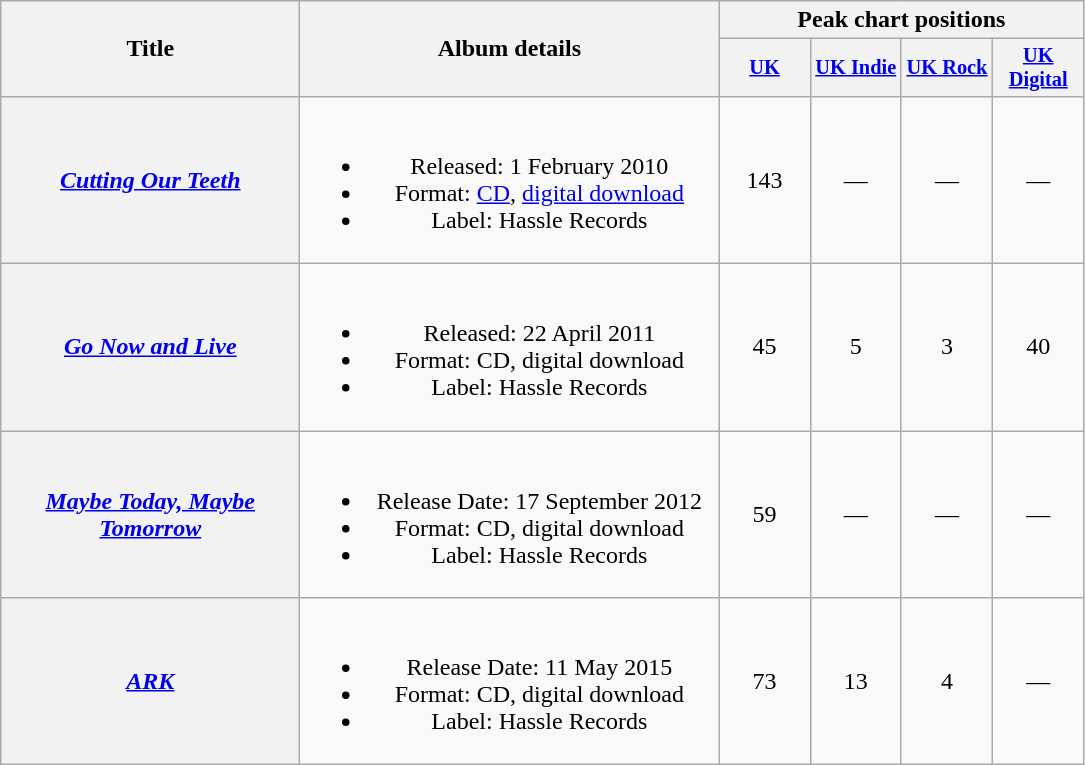<table class="wikitable plainrowheaders" style="text-align:center;" border="1">
<tr>
<th scope="col" rowspan="2" style="width:12em;">Title</th>
<th scope="col" rowspan="2" style="width:17em;">Album details</th>
<th scope="col" colspan="4">Peak chart positions</th>
</tr>
<tr>
<th scope="col" style="width:4em;font-size:85%;"><a href='#'>UK</a><br></th>
<th scope="col" style="width:4em;font-size:85%;"><a href='#'>UK Indie</a><br></th>
<th scope="col" style="width:4em;font-size:85%;"><a href='#'>UK Rock</a><br></th>
<th scope="col" style="width:4em;font-size:85%;"><a href='#'>UK Digital</a><br></th>
</tr>
<tr>
<th scope="row"><strong><em><a href='#'>Cutting Our Teeth</a></em></strong></th>
<td><br><ul><li>Released: 1 February 2010</li><li>Format: <a href='#'>CD</a>, <a href='#'>digital download</a></li><li>Label: Hassle Records</li></ul></td>
<td>143</td>
<td>—</td>
<td>—</td>
<td>—</td>
</tr>
<tr>
<th scope="row"><strong><em><a href='#'>Go Now and Live</a></em></strong></th>
<td><br><ul><li>Released: 22 April 2011</li><li>Format: CD, digital download</li><li>Label: Hassle Records</li></ul></td>
<td>45</td>
<td>5</td>
<td>3</td>
<td>40</td>
</tr>
<tr>
<th scope="row"><strong><em><a href='#'>Maybe Today, Maybe Tomorrow</a></em></strong></th>
<td><br><ul><li>Release Date: 17 September 2012</li><li>Format: CD, digital download</li><li>Label: Hassle Records</li></ul></td>
<td>59</td>
<td>—</td>
<td>—</td>
<td>—</td>
</tr>
<tr>
<th scope="row"><strong><em><a href='#'>ARK</a></em></strong></th>
<td><br><ul><li>Release Date: 11 May 2015</li><li>Format: CD, digital download</li><li>Label: Hassle Records</li></ul></td>
<td>73</td>
<td>13</td>
<td>4</td>
<td>—</td>
</tr>
</table>
